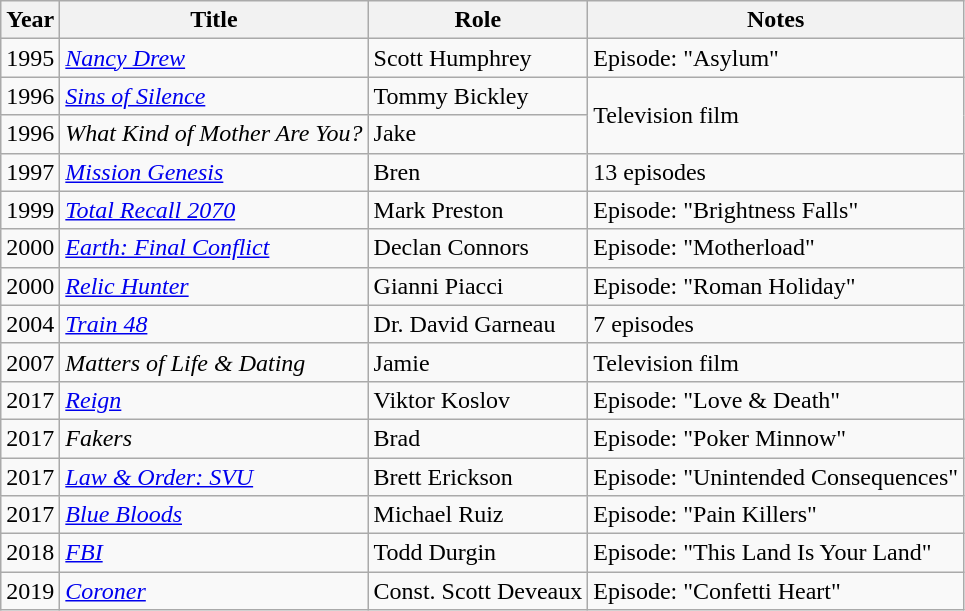<table class="wikitable sortable">
<tr>
<th>Year</th>
<th>Title</th>
<th>Role</th>
<th>Notes</th>
</tr>
<tr>
<td>1995</td>
<td><a href='#'><em>Nancy Drew</em></a></td>
<td>Scott Humphrey</td>
<td>Episode: "Asylum"</td>
</tr>
<tr>
<td>1996</td>
<td><em><a href='#'>Sins of Silence</a></em></td>
<td>Tommy Bickley</td>
<td rowspan="2">Television film</td>
</tr>
<tr>
<td>1996</td>
<td><em>What Kind of Mother Are You?</em></td>
<td>Jake</td>
</tr>
<tr>
<td>1997</td>
<td><em><a href='#'>Mission Genesis</a></em></td>
<td>Bren</td>
<td>13 episodes</td>
</tr>
<tr>
<td>1999</td>
<td><em><a href='#'>Total Recall 2070</a></em></td>
<td>Mark Preston</td>
<td>Episode: "Brightness Falls"</td>
</tr>
<tr>
<td>2000</td>
<td><em><a href='#'>Earth: Final Conflict</a></em></td>
<td>Declan Connors</td>
<td>Episode: "Motherload"</td>
</tr>
<tr>
<td>2000</td>
<td><em><a href='#'>Relic Hunter</a></em></td>
<td>Gianni Piacci</td>
<td>Episode: "Roman Holiday"</td>
</tr>
<tr>
<td>2004</td>
<td><em><a href='#'>Train 48</a></em></td>
<td>Dr. David Garneau</td>
<td>7 episodes</td>
</tr>
<tr>
<td>2007</td>
<td><em>Matters of Life & Dating</em></td>
<td>Jamie</td>
<td>Television film</td>
</tr>
<tr>
<td>2017</td>
<td><a href='#'><em>Reign</em></a></td>
<td>Viktor Koslov</td>
<td>Episode: "Love & Death"</td>
</tr>
<tr>
<td>2017</td>
<td><em>Fakers</em></td>
<td>Brad</td>
<td>Episode: "Poker Minnow"</td>
</tr>
<tr>
<td>2017</td>
<td><em><a href='#'>Law & Order: SVU</a></em></td>
<td>Brett Erickson</td>
<td>Episode: "Unintended Consequences"</td>
</tr>
<tr>
<td>2017</td>
<td><a href='#'><em>Blue Bloods</em></a></td>
<td>Michael Ruiz</td>
<td>Episode: "Pain Killers"</td>
</tr>
<tr>
<td>2018</td>
<td><a href='#'><em>FBI</em></a></td>
<td>Todd Durgin</td>
<td>Episode: "This Land Is Your Land"</td>
</tr>
<tr>
<td>2019</td>
<td><a href='#'><em>Coroner</em></a></td>
<td>Const. Scott Deveaux</td>
<td>Episode: "Confetti Heart"</td>
</tr>
</table>
